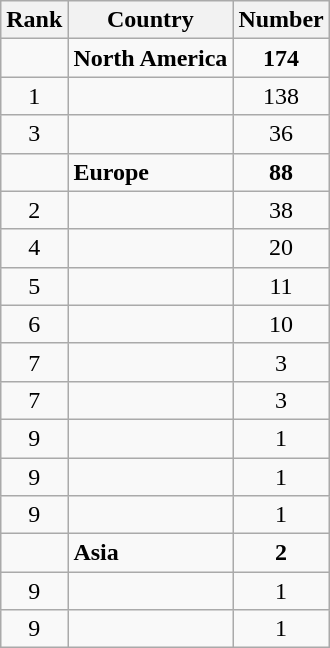<table class="wikitable" style="text-align: center;">
<tr>
<th>Rank</th>
<th>Country</th>
<th>Number</th>
</tr>
<tr>
<td></td>
<td style="text-align: left;"><strong>North America</strong></td>
<td><strong>174</strong></td>
</tr>
<tr>
<td>1</td>
<td style="text-align: left;"></td>
<td>138</td>
</tr>
<tr>
<td>3</td>
<td style="text-align: left;"></td>
<td>36</td>
</tr>
<tr>
<td></td>
<td style="text-align: left;"><strong>Europe</strong></td>
<td><strong>88</strong></td>
</tr>
<tr>
<td>2</td>
<td style="text-align: left;"></td>
<td>38</td>
</tr>
<tr>
<td>4</td>
<td style="text-align: left;"></td>
<td>20</td>
</tr>
<tr>
<td>5</td>
<td style="text-align: left;"></td>
<td>11</td>
</tr>
<tr>
<td>6</td>
<td style="text-align: left;"></td>
<td>10</td>
</tr>
<tr>
<td>7</td>
<td style="text-align: left;"></td>
<td>3</td>
</tr>
<tr>
<td>7</td>
<td style="text-align: left;"></td>
<td>3</td>
</tr>
<tr>
<td>9</td>
<td style="text-align: left;"></td>
<td>1</td>
</tr>
<tr>
<td>9</td>
<td style="text-align: left;"></td>
<td>1</td>
</tr>
<tr>
<td>9</td>
<td style="text-align: left;"></td>
<td>1</td>
</tr>
<tr>
<td></td>
<td style="text-align: left;"><strong>Asia</strong></td>
<td><strong>2</strong></td>
</tr>
<tr>
<td>9</td>
<td style="text-align: left;"></td>
<td>1</td>
</tr>
<tr>
<td>9</td>
<td style="text-align: left;"></td>
<td>1</td>
</tr>
</table>
